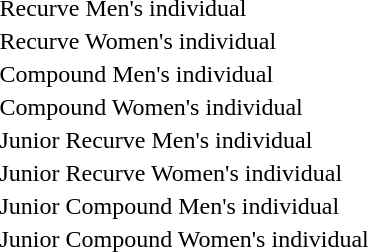<table>
<tr>
<td>Recurve Men's individual<br></td>
<td></td>
<td></td>
<td></td>
</tr>
<tr>
<td>Recurve Women's individual<br></td>
<td></td>
<td></td>
<td></td>
</tr>
<tr>
<td>Compound Men's individual<br></td>
<td></td>
<td></td>
<td></td>
</tr>
<tr>
<td>Compound Women's individual<br></td>
<td></td>
<td></td>
<td></td>
</tr>
<tr>
<td>Junior Recurve Men's individual<br></td>
<td></td>
<td></td>
<td></td>
</tr>
<tr>
<td>Junior Recurve Women's individual<br></td>
<td></td>
<td></td>
<td></td>
</tr>
<tr>
<td>Junior Compound Men's individual<br></td>
<td></td>
<td></td>
<td></td>
</tr>
<tr>
<td>Junior Compound Women's individual<br></td>
<td></td>
<td></td>
<td></td>
</tr>
</table>
